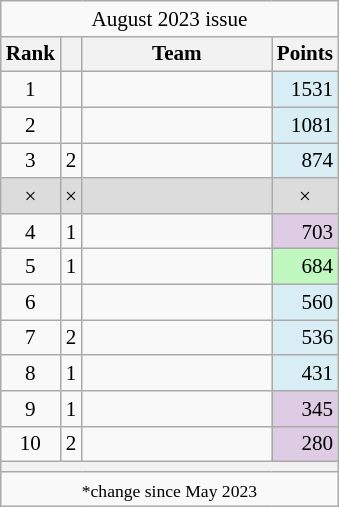<table class="wikitable" style="font-size:88%">
<tr align=center>
<td colspan=4>August 2023 issue</td>
</tr>
<tr>
<th>Rank</th>
<th></th>
<th width=120>Team</th>
<th>Points</th>
</tr>
<tr>
<td align="center">1</td>
<td align="center"></td>
<td></td>
<td align=right bgcolor=#d9edf4>1531</td>
</tr>
<tr>
<td align="center">2</td>
<td align="center"></td>
<td></td>
<td align=right bgcolor=#d9edf4>1081</td>
</tr>
<tr>
<td align="center">3</td>
<td align="center"> 2</td>
<td></td>
<td align=right bgcolor=#d9edf4>874</td>
</tr>
<tr bgcolor=gainsboro>
<td align="center">×</td>
<td align="center">×</td>
<td><s></s></td>
<td align="center">×</td>
</tr>
<tr>
<td align="center">4</td>
<td align="center"> 1</td>
<td></td>
<td align=right bgcolor=#decbe4>703</td>
</tr>
<tr>
<td align="center">5</td>
<td align="center"> 1</td>
<td></td>
<td align=right bgcolor=#c0f8c0>684</td>
</tr>
<tr>
<td align="center">6</td>
<td align="center"></td>
<td></td>
<td align=right bgcolor=#d9edf4>560</td>
</tr>
<tr>
<td align="center">7</td>
<td align="center"> 2</td>
<td></td>
<td align=right bgcolor=#d9edf4>536</td>
</tr>
<tr>
<td align="center">8</td>
<td align="center"> 1</td>
<td></td>
<td align=right bgcolor=#d9edf4>431</td>
</tr>
<tr>
<td align="center">9</td>
<td align="center"> 1</td>
<td></td>
<td align=right bgcolor=#decbe4>345</td>
</tr>
<tr>
<td align="center">10</td>
<td align="center"> 2</td>
<td></td>
<td align=right bgcolor=#decbe4>280</td>
</tr>
<tr>
<th colspan=4></th>
</tr>
<tr align=center>
<td colspan=4><small>*change since May 2023</small></td>
</tr>
</table>
